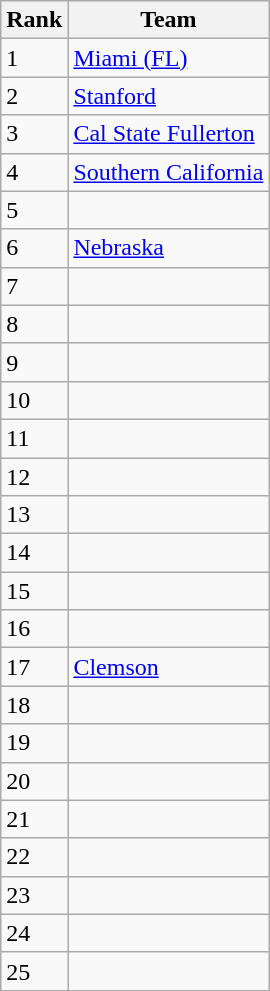<table class=wikitable>
<tr>
<th>Rank</th>
<th>Team</th>
</tr>
<tr>
<td>1</td>
<td><a href='#'>Miami (FL)</a></td>
</tr>
<tr>
<td>2</td>
<td><a href='#'>Stanford</a></td>
</tr>
<tr>
<td>3</td>
<td><a href='#'>Cal State Fullerton</a></td>
</tr>
<tr>
<td>4</td>
<td><a href='#'>Southern California</a></td>
</tr>
<tr>
<td>5</td>
<td></td>
</tr>
<tr>
<td>6</td>
<td><a href='#'>Nebraska</a></td>
</tr>
<tr>
<td>7</td>
<td></td>
</tr>
<tr>
<td>8</td>
<td></td>
</tr>
<tr>
<td>9</td>
<td></td>
</tr>
<tr>
<td>10</td>
<td></td>
</tr>
<tr>
<td>11</td>
<td></td>
</tr>
<tr>
<td>12</td>
<td></td>
</tr>
<tr>
<td>13</td>
<td></td>
</tr>
<tr>
<td>14</td>
<td></td>
</tr>
<tr>
<td>15</td>
<td></td>
</tr>
<tr>
<td>16</td>
<td></td>
</tr>
<tr>
<td>17</td>
<td><a href='#'>Clemson</a></td>
</tr>
<tr>
<td>18</td>
<td></td>
</tr>
<tr>
<td>19</td>
<td></td>
</tr>
<tr>
<td>20</td>
<td></td>
</tr>
<tr>
<td>21</td>
<td></td>
</tr>
<tr>
<td>22</td>
<td></td>
</tr>
<tr>
<td>23</td>
<td></td>
</tr>
<tr>
<td>24</td>
<td></td>
</tr>
<tr>
<td>25</td>
<td></td>
</tr>
</table>
